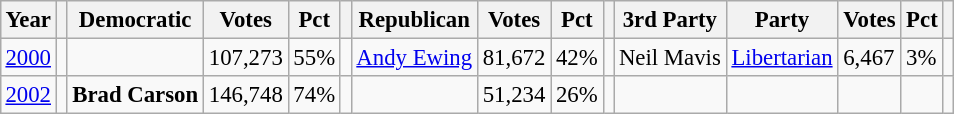<table class="wikitable" style="margin:0.5em ; font-size:95%">
<tr>
<th>Year</th>
<th></th>
<th>Democratic</th>
<th>Votes</th>
<th>Pct</th>
<th></th>
<th>Republican</th>
<th>Votes</th>
<th>Pct</th>
<th></th>
<th>3rd Party</th>
<th>Party</th>
<th>Votes</th>
<th>Pct</th>
<th></th>
</tr>
<tr>
<td><a href='#'>2000</a></td>
<td></td>
<td></td>
<td>107,273</td>
<td>55%</td>
<td></td>
<td><a href='#'>Andy Ewing</a></td>
<td>81,672</td>
<td>42%</td>
<td></td>
<td>Neil Mavis</td>
<td><a href='#'>Libertarian</a></td>
<td>6,467</td>
<td>3%</td>
<td></td>
</tr>
<tr>
<td><a href='#'>2002</a></td>
<td></td>
<td><strong>Brad Carson</strong></td>
<td>146,748</td>
<td>74%</td>
<td></td>
<td></td>
<td>51,234</td>
<td>26%</td>
<td></td>
<td></td>
<td></td>
<td></td>
<td></td>
<td></td>
</tr>
</table>
